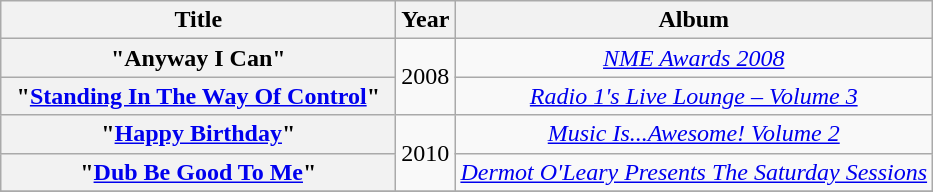<table class="wikitable plainrowheaders" style="text-align:center;" border="1">
<tr>
<th scope="col" style="width:16em;">Title</th>
<th scope="col">Year</th>
<th scope="col">Album</th>
</tr>
<tr>
<th scope="row">"Anyway I Can"</th>
<td rowspan="2">2008</td>
<td><em><a href='#'>NME Awards 2008</a></em></td>
</tr>
<tr>
<th scope="row">"<a href='#'>Standing In The Way Of Control</a>"</th>
<td><em><a href='#'>Radio 1's Live Lounge – Volume 3</a></em></td>
</tr>
<tr>
<th scope="row">"<a href='#'>Happy Birthday</a>"</th>
<td rowspan="2">2010</td>
<td><em><a href='#'>Music Is...Awesome! Volume 2</a></em></td>
</tr>
<tr>
<th scope="row">"<a href='#'>Dub Be Good To Me</a>"</th>
<td><em><a href='#'>Dermot O'Leary Presents The Saturday Sessions</a></em></td>
</tr>
<tr>
</tr>
</table>
